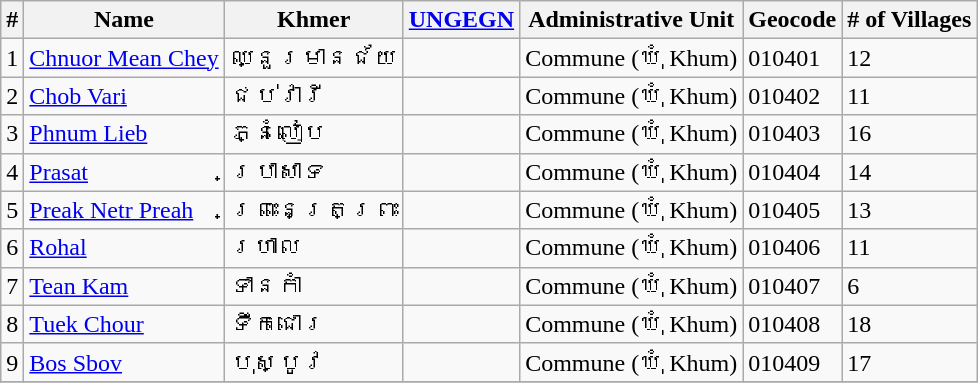<table class="wikitable sortable">
<tr>
<th>#</th>
<th>Name</th>
<th>Khmer</th>
<th><a href='#'>UNGEGN</a></th>
<th>Administrative Unit</th>
<th>Geocode</th>
<th># of Villages</th>
</tr>
<tr>
<td>1</td>
<td><a href='#'>Chnuor Mean Chey</a></td>
<td>ឈ្នួរមានជ័យ</td>
<td></td>
<td>Commune (ឃុំ Khum)</td>
<td>010401</td>
<td>12</td>
</tr>
<tr>
<td>2</td>
<td><a href='#'>Chob Vari</a></td>
<td>ជប់វារី</td>
<td></td>
<td>Commune (ឃុំ Khum)</td>
<td>010402</td>
<td>11</td>
</tr>
<tr>
<td>3</td>
<td><a href='#'>Phnum Lieb</a></td>
<td>ភ្នំលៀប</td>
<td></td>
<td>Commune (ឃុំ Khum)</td>
<td>010403</td>
<td>16</td>
</tr>
<tr>
<td>4</td>
<td><a href='#'>Prasat</a></td>
<td>ប្រាសាទ</td>
<td></td>
<td>Commune (ឃុំ Khum)</td>
<td>010404</td>
<td>14</td>
</tr>
<tr>
<td>5</td>
<td><a href='#'>Preak Netr Preah</a></td>
<td>ព្រះនេត្រព្រះ</td>
<td></td>
<td>Commune (ឃុំ Khum)</td>
<td>010405</td>
<td>13</td>
</tr>
<tr>
<td>6</td>
<td><a href='#'>Rohal</a></td>
<td>រហាល</td>
<td></td>
<td>Commune (ឃុំ Khum)</td>
<td>010406</td>
<td>11</td>
</tr>
<tr>
<td>7</td>
<td><a href='#'>Tean Kam</a></td>
<td>ទានកាំ</td>
<td></td>
<td>Commune (ឃុំ Khum)</td>
<td>010407</td>
<td>6</td>
</tr>
<tr>
<td>8</td>
<td><a href='#'>Tuek Chour</a></td>
<td>ទឹកជោរ</td>
<td></td>
<td>Commune (ឃុំ Khum)</td>
<td>010408</td>
<td>18</td>
</tr>
<tr>
<td>9</td>
<td><a href='#'>Bos Sbov</a></td>
<td>បុស្បូវ</td>
<td></td>
<td>Commune (ឃុំ Khum)</td>
<td>010409</td>
<td>17</td>
</tr>
<tr>
</tr>
</table>
